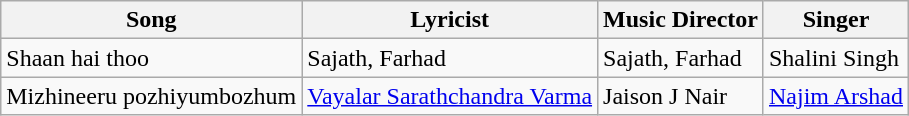<table class="wikitable">
<tr>
<th>Song</th>
<th>Lyricist</th>
<th>Music Director</th>
<th>Singer</th>
</tr>
<tr>
<td>Shaan hai thoo</td>
<td>Sajath, Farhad</td>
<td>Sajath, Farhad</td>
<td>Shalini Singh</td>
</tr>
<tr>
<td>Mizhineeru pozhiyumbozhum</td>
<td><a href='#'>Vayalar Sarathchandra Varma</a></td>
<td>Jaison J Nair</td>
<td><a href='#'>Najim Arshad</a></td>
</tr>
</table>
